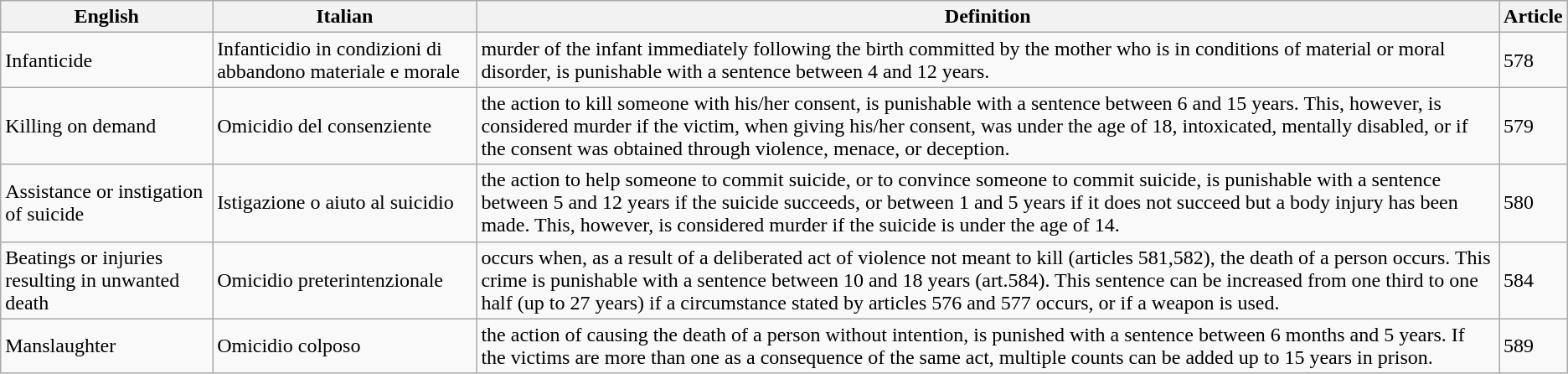<table class="wikitable">
<tr>
<th>English</th>
<th>Italian</th>
<th>Definition</th>
<th>Article</th>
</tr>
<tr>
<td>Infanticide</td>
<td>Infanticidio in condizioni di abbandono materiale e morale</td>
<td>murder of the infant immediately following the birth committed by the mother who is in conditions of material or moral disorder, is punishable with a sentence between 4 and 12 years.</td>
<td>578</td>
</tr>
<tr>
<td>Killing on demand</td>
<td>Omicidio del consenziente</td>
<td>the action to kill someone with his/her consent, is punishable with a sentence between 6 and 15 years. This, however, is considered murder if the victim, when giving his/her consent, was under the age of 18, intoxicated, mentally disabled, or if the consent was obtained through violence, menace, or deception.</td>
<td>579</td>
</tr>
<tr>
<td>Assistance or instigation of suicide</td>
<td>Istigazione o aiuto al suicidio</td>
<td>the action to help someone to commit suicide, or to convince someone to commit suicide, is punishable with a sentence between 5 and 12 years if the suicide succeeds, or between 1 and 5 years if it does not succeed but a body injury has been made. This, however, is considered murder if the suicide is under the age of 14.</td>
<td>580</td>
</tr>
<tr>
<td>Beatings or injuries resulting in unwanted death</td>
<td>Omicidio preterintenzionale</td>
<td>occurs when, as a result of a deliberated act of violence not meant to kill (articles 581,582), the death of a person occurs. This crime is punishable with a sentence between 10 and 18 years (art.584). This sentence can be increased from one third to one half (up to 27 years) if a circumstance stated by articles 576 and 577 occurs, or if a weapon is used.</td>
<td>584</td>
</tr>
<tr>
<td>Manslaughter</td>
<td>Omicidio colposo</td>
<td>the action of causing the death of a person without intention, is punished with a sentence between 6 months and 5 years. If the victims are more than one as a consequence of the same act, multiple counts can be added up to 15 years in prison.</td>
<td>589</td>
</tr>
</table>
